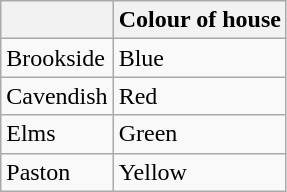<table class="wikitable">
<tr>
<th></th>
<th>Colour of house</th>
</tr>
<tr>
<td>Brookside</td>
<td>Blue</td>
</tr>
<tr>
<td>Cavendish</td>
<td>Red</td>
</tr>
<tr>
<td>Elms</td>
<td>Green</td>
</tr>
<tr>
<td>Paston</td>
<td>Yellow</td>
</tr>
</table>
